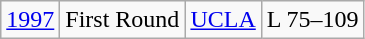<table class="wikitable" style="text-align:center">
<tr>
<td><a href='#'>1997</a></td>
<td>First Round</td>
<td><a href='#'>UCLA</a></td>
<td>L 75–109</td>
</tr>
</table>
